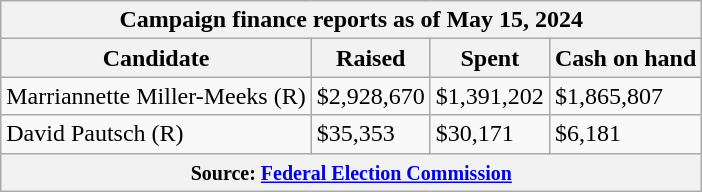<table class="wikitable sortable">
<tr>
<th colspan=4>Campaign finance reports as of May 15, 2024</th>
</tr>
<tr style="text-align:center;">
<th>Candidate</th>
<th>Raised</th>
<th>Spent</th>
<th>Cash on hand</th>
</tr>
<tr>
<td>Marriannette Miller-Meeks (R)</td>
<td>$2,928,670</td>
<td>$1,391,202</td>
<td>$1,865,807</td>
</tr>
<tr>
<td>David Pautsch (R)</td>
<td>$35,353</td>
<td>$30,171</td>
<td>$6,181</td>
</tr>
<tr>
<th colspan="4"><small>Source: <a href='#'>Federal Election Commission</a></small></th>
</tr>
</table>
